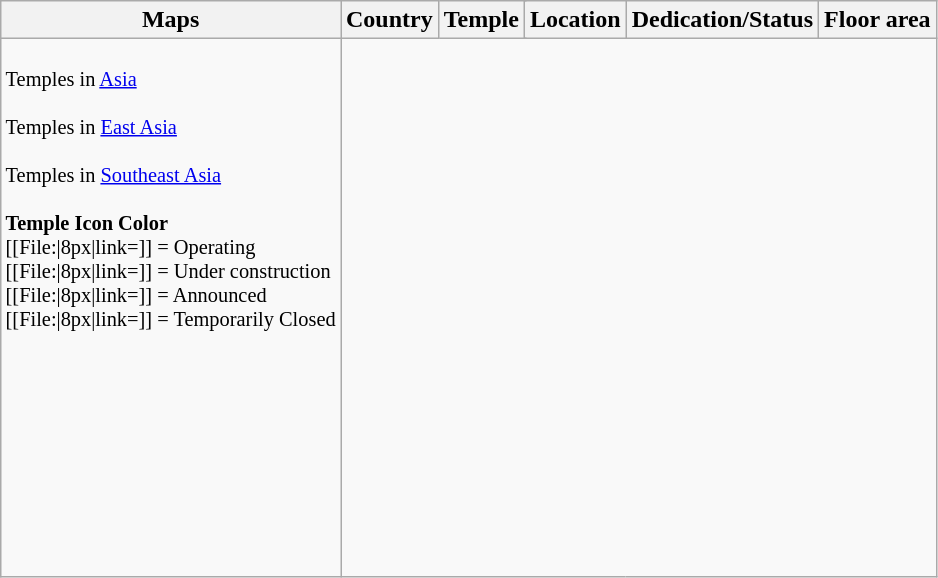<table border=1 class="wikitable">
<tr>
<th>Maps</th>
<th>Country</th>
<th colspan=3>Temple</th>
<th>Location</th>
<th>Dedication/Status</th>
<th>Floor area</th>
</tr>
<tr>
<td rowspan=28 style="font-size: 85%;"><br>Temples in <a href='#'>Asia</a><br><br>Temples in <a href='#'>East Asia</a><br>

<br>Temples in <a href='#'>Southeast Asia</a><br><br>
<strong>Temple Icon Color</strong><br>
[[File:|8px|link=]] = Operating<br>
[[File:|8px|link=]] = Under construction<br>
[[File:|8px|link=]] = Announced<br>
[[File:|8px|link=]] = Temporarily Closed

<br>
<br>
<br>
<br>
<br>




<br>
<br>
<br>

<br>

<br>
<br>
</td>
</tr>
</table>
